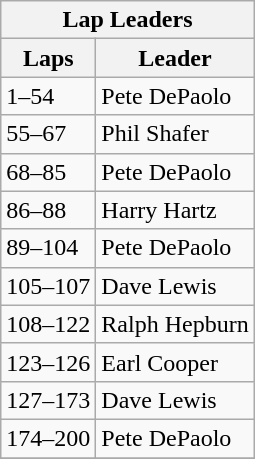<table class="wikitable">
<tr>
<th colspan=2>Lap Leaders</th>
</tr>
<tr>
<th>Laps</th>
<th>Leader</th>
</tr>
<tr>
<td>1–54</td>
<td>Pete DePaolo</td>
</tr>
<tr>
<td>55–67</td>
<td>Phil Shafer</td>
</tr>
<tr>
<td>68–85</td>
<td>Pete DePaolo</td>
</tr>
<tr>
<td>86–88</td>
<td>Harry Hartz</td>
</tr>
<tr>
<td>89–104</td>
<td>Pete DePaolo</td>
</tr>
<tr>
<td>105–107</td>
<td>Dave Lewis</td>
</tr>
<tr>
<td>108–122</td>
<td>Ralph Hepburn</td>
</tr>
<tr>
<td>123–126</td>
<td>Earl Cooper</td>
</tr>
<tr>
<td>127–173</td>
<td>Dave Lewis</td>
</tr>
<tr>
<td>174–200</td>
<td>Pete DePaolo</td>
</tr>
<tr>
</tr>
</table>
